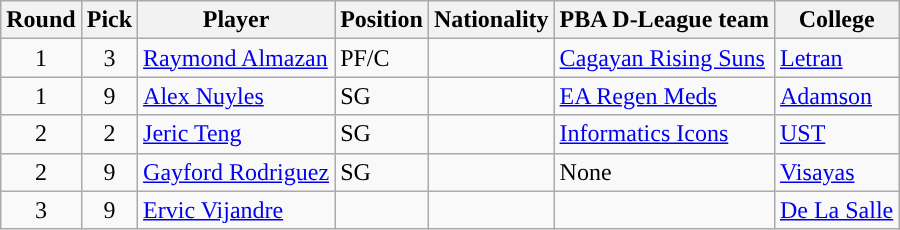<table class="wikitable sortable sortable">
<tr>
<th>Round</th>
<th>Pick</th>
<th>Player</th>
<th>Position</th>
<th>Nationality</th>
<th>PBA D-League team</th>
<th>College</th>
</tr>
<tr>
<td align=center>1</td>
<td align=center>3</td>
<td><a href='#'>Raymond Almazan</a></td>
<td>PF/C</td>
<td></td>
<td><a href='#'>Cagayan Rising Suns</a></td>
<td><a href='#'>Letran</a></td>
</tr>
<tr>
<td align=center>1</td>
<td align=center>9</td>
<td><a href='#'>Alex Nuyles</a></td>
<td>SG</td>
<td></td>
<td><a href='#'>EA Regen Meds</a></td>
<td><a href='#'>Adamson</a></td>
</tr>
<tr>
<td align=center>2</td>
<td align=center>2</td>
<td><a href='#'>Jeric Teng</a></td>
<td>SG</td>
<td></td>
<td><a href='#'>Informatics Icons</a></td>
<td><a href='#'>UST</a></td>
</tr>
<tr>
<td align=center>2</td>
<td align=center>9</td>
<td><a href='#'>Gayford Rodriguez</a></td>
<td>SG</td>
<td></td>
<td>None</td>
<td><a href='#'>Visayas</a></td>
</tr>
<tr>
<td align=center>3</td>
<td align=center>9</td>
<td><a href='#'>Ervic Vijandre</a></td>
<td></td>
<td></td>
<td></td>
<td><a href='#'>De La Salle</a></td>
</tr>
</table>
